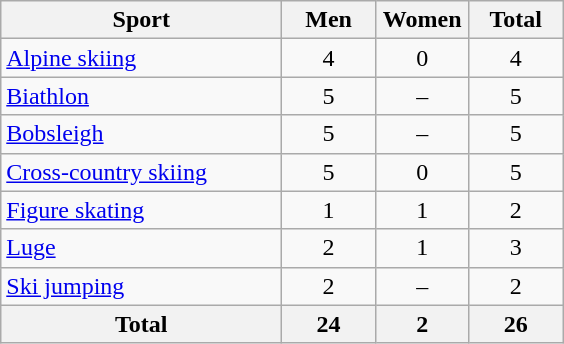<table class="wikitable sortable" style="text-align:center;">
<tr>
<th width=180>Sport</th>
<th width=55>Men</th>
<th width=55>Women</th>
<th width=55>Total</th>
</tr>
<tr>
<td align=left><a href='#'>Alpine skiing</a></td>
<td>4</td>
<td>0</td>
<td>4</td>
</tr>
<tr>
<td align=left><a href='#'>Biathlon</a></td>
<td>5</td>
<td>–</td>
<td>5</td>
</tr>
<tr>
<td align=left><a href='#'>Bobsleigh</a></td>
<td>5</td>
<td>–</td>
<td>5</td>
</tr>
<tr>
<td align=left><a href='#'>Cross-country skiing</a></td>
<td>5</td>
<td>0</td>
<td>5</td>
</tr>
<tr>
<td align=left><a href='#'>Figure skating</a></td>
<td>1</td>
<td>1</td>
<td>2</td>
</tr>
<tr>
<td align=left><a href='#'>Luge</a></td>
<td>2</td>
<td>1</td>
<td>3</td>
</tr>
<tr>
<td align=left><a href='#'>Ski jumping</a></td>
<td>2</td>
<td>–</td>
<td>2</td>
</tr>
<tr>
<th>Total</th>
<th>24</th>
<th>2</th>
<th>26</th>
</tr>
</table>
